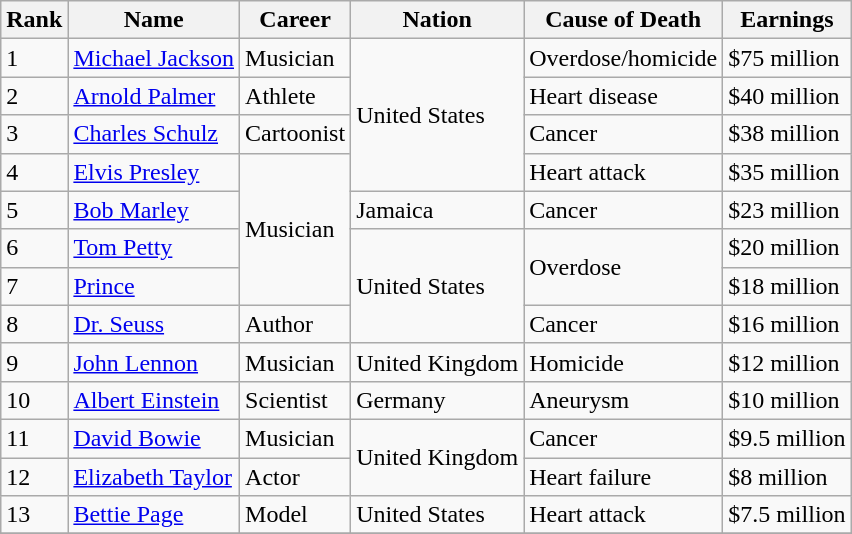<table class="wikitable sortable" border="1">
<tr>
<th scope="col">Rank</th>
<th scope="col">Name</th>
<th scope="col">Career</th>
<th scope="col">Nation</th>
<th>Cause of Death</th>
<th scope="col">Earnings</th>
</tr>
<tr>
<td>1</td>
<td><a href='#'>Michael Jackson</a></td>
<td>Musician</td>
<td rowspan="4">United States</td>
<td>Overdose/homicide</td>
<td>$75 million</td>
</tr>
<tr>
<td>2</td>
<td><a href='#'>Arnold Palmer</a></td>
<td>Athlete</td>
<td>Heart disease</td>
<td>$40 million</td>
</tr>
<tr>
<td>3</td>
<td><a href='#'>Charles Schulz</a></td>
<td>Cartoonist</td>
<td>Cancer</td>
<td>$38 million</td>
</tr>
<tr>
<td>4</td>
<td><a href='#'>Elvis Presley</a></td>
<td rowspan="4">Musician</td>
<td>Heart attack</td>
<td>$35 million</td>
</tr>
<tr>
<td>5</td>
<td><a href='#'>Bob Marley</a></td>
<td>Jamaica</td>
<td>Cancer</td>
<td>$23 million</td>
</tr>
<tr>
<td>6</td>
<td><a href='#'>Tom Petty</a></td>
<td rowspan="3">United States</td>
<td rowspan="2">Overdose</td>
<td>$20 million</td>
</tr>
<tr>
<td>7</td>
<td><a href='#'>Prince</a></td>
<td>$18 million</td>
</tr>
<tr>
<td>8</td>
<td><a href='#'>Dr. Seuss</a></td>
<td>Author</td>
<td>Cancer</td>
<td>$16 million</td>
</tr>
<tr>
<td>9</td>
<td><a href='#'>John Lennon</a></td>
<td>Musician</td>
<td>United Kingdom</td>
<td>Homicide</td>
<td>$12 million</td>
</tr>
<tr>
<td>10</td>
<td><a href='#'>Albert Einstein</a></td>
<td>Scientist</td>
<td>Germany</td>
<td>Aneurysm</td>
<td>$10 million</td>
</tr>
<tr>
<td>11</td>
<td><a href='#'>David Bowie</a></td>
<td>Musician</td>
<td rowspan="2">United Kingdom</td>
<td>Cancer</td>
<td>$9.5 million</td>
</tr>
<tr>
<td>12</td>
<td><a href='#'>Elizabeth Taylor</a></td>
<td>Actor</td>
<td>Heart failure</td>
<td>$8 million</td>
</tr>
<tr>
<td>13</td>
<td><a href='#'>Bettie Page</a></td>
<td>Model</td>
<td>United States</td>
<td>Heart attack</td>
<td>$7.5 million</td>
</tr>
<tr>
</tr>
</table>
